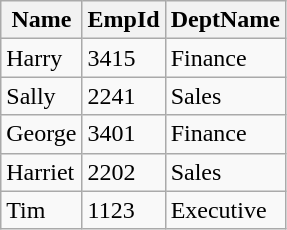<table class="wikitable">
<tr>
<th>Name</th>
<th>EmpId</th>
<th>DeptName</th>
</tr>
<tr>
<td>Harry</td>
<td>3415</td>
<td>Finance</td>
</tr>
<tr>
<td>Sally</td>
<td>2241</td>
<td>Sales</td>
</tr>
<tr>
<td>George</td>
<td>3401</td>
<td>Finance</td>
</tr>
<tr>
<td>Harriet</td>
<td>2202</td>
<td>Sales</td>
</tr>
<tr>
<td>Tim</td>
<td>1123</td>
<td>Executive</td>
</tr>
</table>
